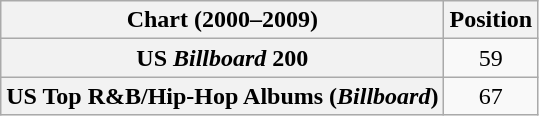<table class="wikitable sortable plainrowheaders" style="text-align:center">
<tr>
<th scope="col">Chart (2000–2009)</th>
<th scope="col">Position</th>
</tr>
<tr>
<th scope="row">US <em>Billboard</em> 200</th>
<td>59</td>
</tr>
<tr>
<th scope="row">US Top R&B/Hip-Hop Albums (<em>Billboard</em>)</th>
<td>67</td>
</tr>
</table>
